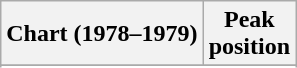<table class="wikitable sortable plainrowheaders">
<tr>
<th scope="col">Chart (1978–1979)</th>
<th scope="col">Peak<br>position</th>
</tr>
<tr>
</tr>
<tr>
</tr>
<tr>
</tr>
<tr>
</tr>
</table>
